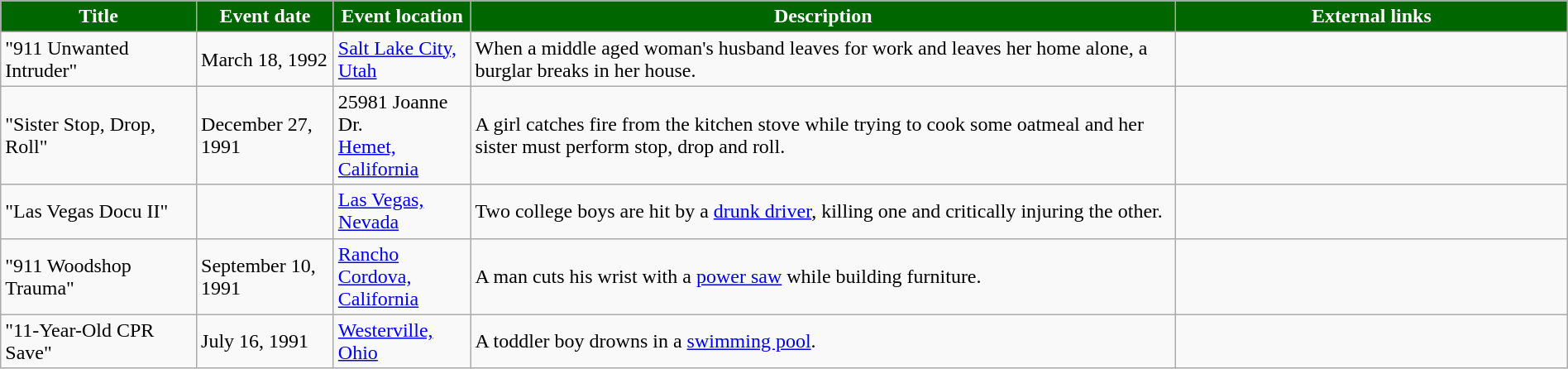<table class="wikitable" style="width: 100%;">
<tr>
<th style="background: #006600; color: #FFFFFF; width: 10%;">Title</th>
<th style="background: #006600; color: #FFFFFF; width: 7%;">Event date</th>
<th style="background: #006600; color: #FFFFFF; width: 7%;">Event location</th>
<th style="background: #006600; color: #FFFFFF; width: 36%;">Description</th>
<th style="background: #006600; color: #FFFFFF; width: 20%;">External links</th>
</tr>
<tr>
<td>"911 Unwanted Intruder"</td>
<td>March 18, 1992</td>
<td><a href='#'>Salt Lake City, Utah</a></td>
<td>When a middle aged woman's husband leaves for work and leaves her home alone, a burglar breaks in her house.</td>
<td></td>
</tr>
<tr>
<td>"Sister Stop, Drop, Roll"</td>
<td>December 27, 1991</td>
<td>25981 Joanne Dr.<br><a href='#'>Hemet, California</a></td>
<td>A girl catches fire from the kitchen stove while trying to cook some oatmeal and her sister must perform stop, drop and roll.</td>
<td></td>
</tr>
<tr>
<td>"Las Vegas Docu II"</td>
<td></td>
<td><a href='#'>Las Vegas, Nevada</a></td>
<td>Two college boys are hit by a <a href='#'>drunk driver</a>, killing one and critically injuring the other.</td>
<td></td>
</tr>
<tr>
<td>"911 Woodshop Trauma"</td>
<td>September 10, 1991</td>
<td><a href='#'>Rancho Cordova, California</a></td>
<td>A man cuts his wrist with a <a href='#'>power saw</a> while building furniture.</td>
<td></td>
</tr>
<tr>
<td>"11-Year-Old CPR Save"</td>
<td>July 16, 1991</td>
<td><a href='#'>Westerville, Ohio</a></td>
<td>A toddler boy drowns in a <a href='#'>swimming pool</a>.</td>
<td></td>
</tr>
</table>
